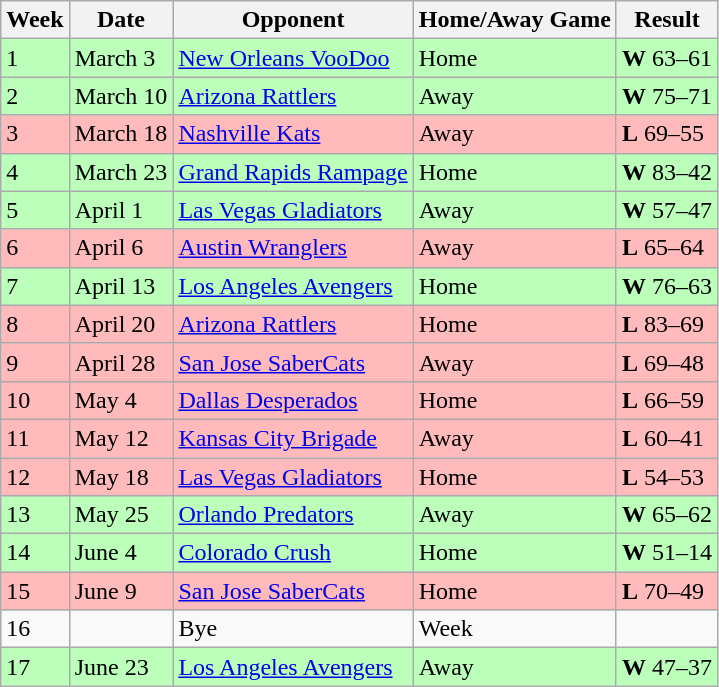<table class="wikitable">
<tr>
<th>Week</th>
<th>Date</th>
<th>Opponent</th>
<th>Home/Away Game</th>
<th>Result</th>
</tr>
<tr bgcolor="bbffbb">
<td>1</td>
<td>March 3</td>
<td><a href='#'>New Orleans VooDoo</a></td>
<td>Home</td>
<td><strong>W</strong> 63–61</td>
</tr>
<tr bgcolor="bbffbb">
<td>2</td>
<td>March 10</td>
<td><a href='#'>Arizona Rattlers</a></td>
<td>Away</td>
<td><strong>W</strong> 75–71</td>
</tr>
<tr bgcolor="ffbbbb">
<td>3</td>
<td>March 18</td>
<td><a href='#'>Nashville Kats</a></td>
<td>Away</td>
<td><strong>L</strong> 69–55</td>
</tr>
<tr bgcolor="bbffbb">
<td>4</td>
<td>March 23</td>
<td><a href='#'>Grand Rapids Rampage</a></td>
<td>Home</td>
<td><strong>W</strong> 83–42</td>
</tr>
<tr bgcolor="bbffbb">
<td>5</td>
<td>April 1</td>
<td><a href='#'>Las Vegas Gladiators</a></td>
<td>Away</td>
<td><strong>W</strong> 57–47</td>
</tr>
<tr bgcolor="ffbbbb">
<td>6</td>
<td>April 6</td>
<td><a href='#'>Austin Wranglers</a></td>
<td>Away</td>
<td><strong>L</strong> 65–64</td>
</tr>
<tr bgcolor="bbffbb">
<td>7</td>
<td>April 13</td>
<td><a href='#'>Los Angeles Avengers</a></td>
<td>Home</td>
<td><strong>W</strong> 76–63</td>
</tr>
<tr bgcolor="ffbbbb">
<td>8</td>
<td>April 20</td>
<td><a href='#'>Arizona Rattlers</a></td>
<td>Home</td>
<td><strong>L</strong> 83–69</td>
</tr>
<tr bgcolor="ffbbbb">
<td>9</td>
<td>April 28</td>
<td><a href='#'>San Jose SaberCats</a></td>
<td>Away</td>
<td><strong>L</strong> 69–48</td>
</tr>
<tr bgcolor="ffbbbb">
<td>10</td>
<td>May 4</td>
<td><a href='#'>Dallas Desperados</a></td>
<td>Home</td>
<td><strong>L</strong> 66–59</td>
</tr>
<tr bgcolor="ffbbbb">
<td>11</td>
<td>May 12</td>
<td><a href='#'>Kansas City Brigade</a></td>
<td>Away</td>
<td><strong>L</strong> 60–41</td>
</tr>
<tr bgcolor="ffbbbb">
<td>12</td>
<td>May 18</td>
<td><a href='#'>Las Vegas Gladiators</a></td>
<td>Home</td>
<td><strong>L</strong> 54–53</td>
</tr>
<tr bgcolor="bbffbb">
<td>13</td>
<td>May 25</td>
<td><a href='#'>Orlando Predators</a></td>
<td>Away</td>
<td><strong>W</strong> 65–62</td>
</tr>
<tr bgcolor="bbffbb">
<td>14</td>
<td>June 4</td>
<td><a href='#'>Colorado Crush</a></td>
<td>Home</td>
<td><strong>W</strong> 51–14</td>
</tr>
<tr bgcolor="ffbbbb">
<td>15</td>
<td>June 9</td>
<td><a href='#'>San Jose SaberCats</a></td>
<td>Home</td>
<td><strong>L</strong> 70–49</td>
</tr>
<tr>
<td>16</td>
<td></td>
<td>Bye</td>
<td>Week</td>
<td></td>
</tr>
<tr bgcolor="bbffbb">
<td>17</td>
<td>June 23</td>
<td><a href='#'>Los Angeles Avengers</a></td>
<td>Away</td>
<td><strong>W</strong> 47–37</td>
</tr>
</table>
